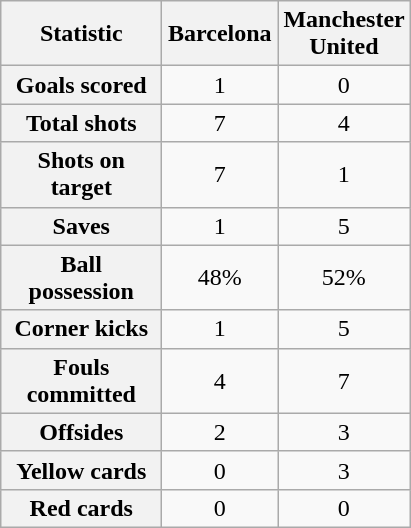<table class="wikitable plainrowheaders" style="text-align:center">
<tr>
<th scope="col" style="width:100px">Statistic</th>
<th scope="col" style="width:70px">Barcelona</th>
<th scope="col" style="width:70px">Manchester United</th>
</tr>
<tr>
<th scope=row>Goals scored</th>
<td>1</td>
<td>0</td>
</tr>
<tr>
<th scope=row>Total shots</th>
<td>7</td>
<td>4</td>
</tr>
<tr>
<th scope=row>Shots on target</th>
<td>7</td>
<td>1</td>
</tr>
<tr>
<th scope=row>Saves</th>
<td>1</td>
<td>5</td>
</tr>
<tr>
<th scope=row>Ball possession</th>
<td>48%</td>
<td>52%</td>
</tr>
<tr>
<th scope=row>Corner kicks</th>
<td>1</td>
<td>5</td>
</tr>
<tr>
<th scope=row>Fouls committed</th>
<td>4</td>
<td>7</td>
</tr>
<tr>
<th scope=row>Offsides</th>
<td>2</td>
<td>3</td>
</tr>
<tr>
<th scope=row>Yellow cards</th>
<td>0</td>
<td>3</td>
</tr>
<tr>
<th scope=row>Red cards</th>
<td>0</td>
<td>0</td>
</tr>
</table>
